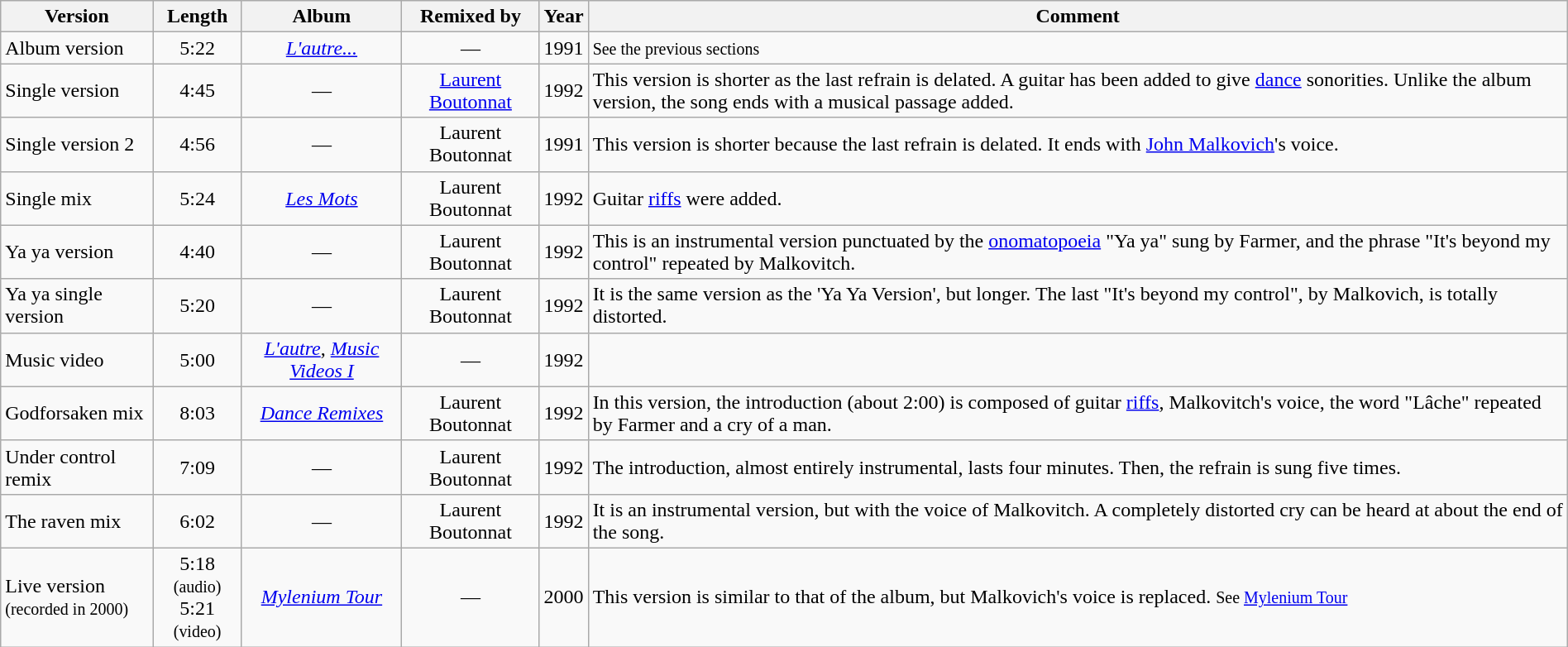<table class="wikitable sortable" width="100%" border="1">
<tr>
<th>Version</th>
<th>Length</th>
<th>Album</th>
<th>Remixed by</th>
<th>Year</th>
<th>Comment</th>
</tr>
<tr>
<td>Album version</td>
<td align="center">5:22</td>
<td align="center"><em><a href='#'>L'autre...</a></em></td>
<td align="center">—</td>
<td align="center">1991</td>
<td><small>See the previous sections</small></td>
</tr>
<tr>
<td>Single version</td>
<td align="center">4:45</td>
<td align="center">—</td>
<td align="center"><a href='#'>Laurent Boutonnat</a></td>
<td align="center">1992</td>
<td>This version is shorter as the last refrain is delated. A guitar has been added to give <a href='#'>dance</a> sonorities. Unlike the album version, the song ends with a musical passage added.</td>
</tr>
<tr>
<td>Single version 2</td>
<td align="center">4:56</td>
<td align="center">—</td>
<td align="center">Laurent Boutonnat</td>
<td align="center">1991</td>
<td>This version is shorter because the last refrain is delated. It ends with <a href='#'>John Malkovich</a>'s voice.</td>
</tr>
<tr>
<td>Single mix</td>
<td align="center">5:24</td>
<td align="center"><em><a href='#'>Les Mots</a></em></td>
<td align="center">Laurent Boutonnat</td>
<td align="center">1992</td>
<td>Guitar <a href='#'>riffs</a> were added.</td>
</tr>
<tr>
<td>Ya ya version</td>
<td align="center">4:40</td>
<td align="center">—</td>
<td align="center">Laurent Boutonnat</td>
<td align="center">1992</td>
<td>This is an instrumental version punctuated by the <a href='#'>onomatopoeia</a> "Ya ya" sung by Farmer, and the phrase "It's beyond my control" repeated by Malkovitch.</td>
</tr>
<tr>
<td>Ya ya single version</td>
<td align="center">5:20</td>
<td align="center">—</td>
<td align="center">Laurent Boutonnat</td>
<td align="center">1992</td>
<td>It is the same version as the 'Ya Ya Version', but longer. The last "It's beyond my control", by Malkovich, is totally distorted.</td>
</tr>
<tr>
<td>Music video</td>
<td align="center">5:00</td>
<td align="center"><em><a href='#'>L'autre</a></em>, <em><a href='#'>Music Videos I</a></em></td>
<td align="center">—</td>
<td align="center">1992</td>
<td></td>
</tr>
<tr>
<td>Godforsaken mix</td>
<td align="center">8:03</td>
<td align="center"><em><a href='#'>Dance Remixes</a></em></td>
<td align="center">Laurent Boutonnat</td>
<td align="center">1992</td>
<td>In this version, the introduction (about 2:00) is composed of guitar <a href='#'>riffs</a>, Malkovitch's voice, the word "Lâche" repeated by Farmer and a cry of a man.</td>
</tr>
<tr>
<td>Under control remix</td>
<td align="center">7:09</td>
<td align="center">—</td>
<td align="center">Laurent Boutonnat</td>
<td align="center">1992</td>
<td>The introduction, almost entirely instrumental, lasts four minutes. Then, the refrain is sung five times.</td>
</tr>
<tr>
<td>The raven mix</td>
<td align="center">6:02</td>
<td align="center">—</td>
<td align="center">Laurent Boutonnat</td>
<td align="center">1992</td>
<td>It is an instrumental version, but with the voice of Malkovitch. A completely distorted cry can be heard at about the end of the song.</td>
</tr>
<tr>
<td>Live version <br><small>(recorded in 2000)</small></td>
<td align="center">5:18 <small>(audio)</small><br> 5:21 <small>(video)</small></td>
<td align="center"><em><a href='#'>Mylenium Tour</a></em></td>
<td align="center">—</td>
<td align="center">2000</td>
<td>This version is similar to that of the album, but Malkovich's voice is replaced. <small>See <a href='#'>Mylenium Tour</a></small></td>
</tr>
</table>
